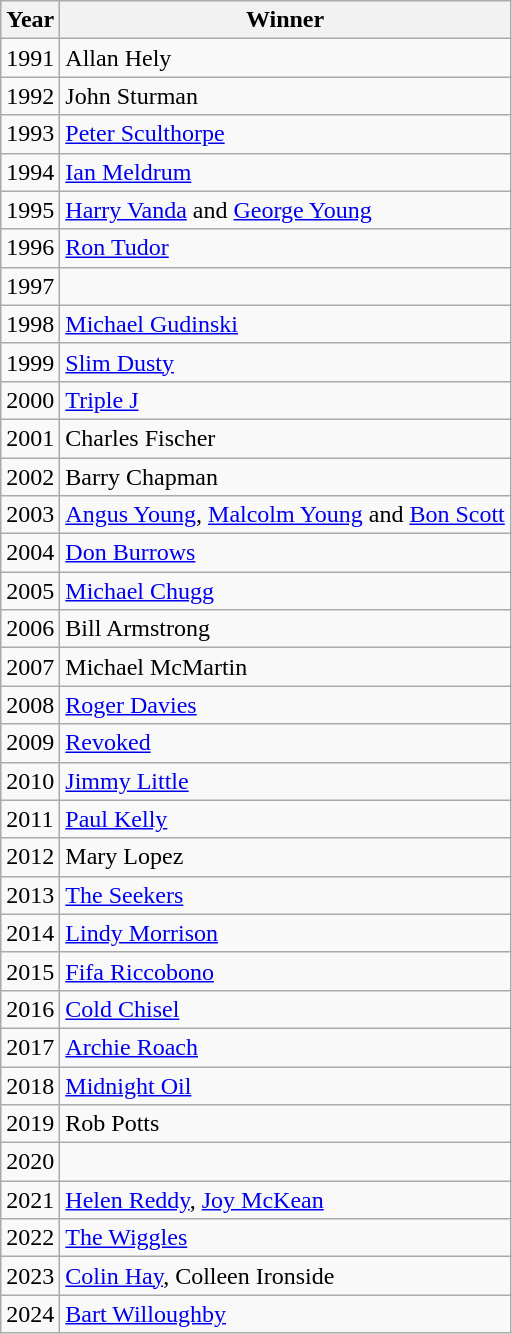<table class="wikitable">
<tr>
<th>Year</th>
<th>Winner</th>
</tr>
<tr>
<td>1991</td>
<td>Allan Hely</td>
</tr>
<tr>
<td>1992</td>
<td>John Sturman</td>
</tr>
<tr>
<td>1993</td>
<td><a href='#'>Peter Sculthorpe</a></td>
</tr>
<tr>
<td>1994</td>
<td><a href='#'>Ian Meldrum</a></td>
</tr>
<tr>
<td>1995</td>
<td><a href='#'>Harry Vanda</a> and <a href='#'>George Young</a></td>
</tr>
<tr>
<td>1996</td>
<td><a href='#'>Ron Tudor</a></td>
</tr>
<tr>
<td>1997</td>
<td></td>
</tr>
<tr>
<td>1998</td>
<td><a href='#'>Michael Gudinski</a></td>
</tr>
<tr>
<td>1999</td>
<td><a href='#'>Slim Dusty</a></td>
</tr>
<tr>
<td>2000</td>
<td><a href='#'>Triple J</a></td>
</tr>
<tr>
<td>2001</td>
<td>Charles Fischer</td>
</tr>
<tr>
<td>2002</td>
<td>Barry Chapman</td>
</tr>
<tr>
<td>2003</td>
<td><a href='#'>Angus Young</a>, <a href='#'>Malcolm Young</a> and <a href='#'>Bon Scott</a></td>
</tr>
<tr>
<td>2004</td>
<td><a href='#'>Don Burrows</a></td>
</tr>
<tr>
<td>2005</td>
<td><a href='#'>Michael Chugg</a></td>
</tr>
<tr>
<td>2006</td>
<td>Bill Armstrong</td>
</tr>
<tr>
<td>2007</td>
<td>Michael McMartin</td>
</tr>
<tr>
<td>2008</td>
<td><a href='#'>Roger Davies</a></td>
</tr>
<tr>
<td>2009</td>
<td><a href='#'>Revoked</a></td>
</tr>
<tr>
<td>2010</td>
<td><a href='#'>Jimmy Little</a></td>
</tr>
<tr>
<td>2011</td>
<td><a href='#'>Paul Kelly</a></td>
</tr>
<tr>
<td>2012</td>
<td>Mary Lopez</td>
</tr>
<tr>
<td>2013</td>
<td><a href='#'>The Seekers</a></td>
</tr>
<tr>
<td>2014</td>
<td><a href='#'>Lindy Morrison</a></td>
</tr>
<tr>
<td>2015</td>
<td><a href='#'>Fifa Riccobono</a></td>
</tr>
<tr>
<td>2016</td>
<td><a href='#'>Cold Chisel</a></td>
</tr>
<tr>
<td>2017</td>
<td><a href='#'>Archie Roach</a></td>
</tr>
<tr>
<td>2018</td>
<td><a href='#'>Midnight Oil</a></td>
</tr>
<tr>
<td>2019</td>
<td>Rob Potts</td>
</tr>
<tr>
<td>2020</td>
<td></td>
</tr>
<tr>
<td>2021</td>
<td><a href='#'>Helen Reddy</a>, <a href='#'>Joy McKean</a></td>
</tr>
<tr>
<td>2022</td>
<td><a href='#'>The Wiggles</a></td>
</tr>
<tr>
<td>2023</td>
<td><a href='#'>Colin Hay</a>, Colleen Ironside</td>
</tr>
<tr>
<td>2024</td>
<td><a href='#'>Bart Willoughby</a></td>
</tr>
</table>
